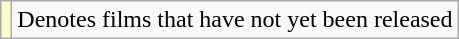<table class="wikitable sortable">
<tr>
<td style="background:#ffc;"></td>
<td>Denotes films that have not yet been released</td>
</tr>
</table>
